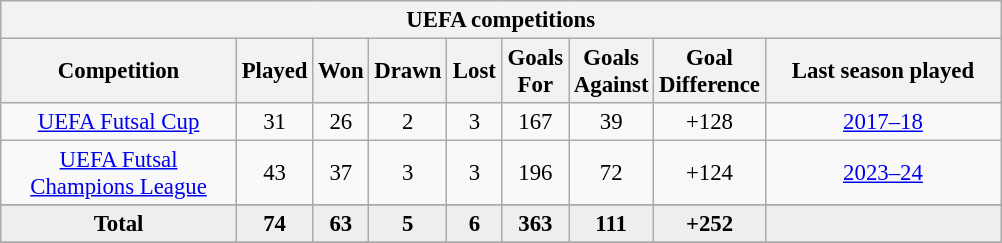<table class="wikitable" style="font-size:95%; text-align: center;">
<tr>
<th colspan="9">UEFA competitions</th>
</tr>
<tr>
<th width="150">Competition</th>
<th width="30">Played</th>
<th width="30">Won</th>
<th width="30">Drawn</th>
<th width="30">Lost</th>
<th width="30">Goals For</th>
<th width="30">Goals Against</th>
<th width="30">Goal Difference</th>
<th width="150">Last season played</th>
</tr>
<tr>
<td><a href='#'>UEFA Futsal Cup</a></td>
<td>31</td>
<td>26</td>
<td>2</td>
<td>3</td>
<td>167</td>
<td>39</td>
<td>+128</td>
<td><a href='#'>2017–18</a></td>
</tr>
<tr>
<td><a href='#'>UEFA Futsal<br>Champions League</a></td>
<td>43</td>
<td>37</td>
<td>3</td>
<td>3</td>
<td>196</td>
<td>72</td>
<td>+124</td>
<td><a href='#'>2023–24</a></td>
</tr>
<tr>
</tr>
<tr bgcolor=#EEEEEE>
<td><strong>Total</strong></td>
<td><strong>74</strong></td>
<td><strong>63</strong></td>
<td><strong>5</strong></td>
<td><strong>6</strong></td>
<td><strong>363</strong></td>
<td><strong>111</strong></td>
<td><strong>+252</strong></td>
<td></td>
</tr>
<tr>
</tr>
</table>
